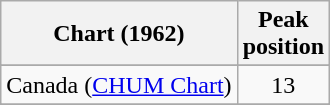<table class="wikitable sortable">
<tr>
<th>Chart (1962)</th>
<th>Peak<br>position</th>
</tr>
<tr>
</tr>
<tr>
</tr>
<tr>
<td align="left">Canada (<a href='#'>CHUM Chart</a>)</td>
<td align="center">13</td>
</tr>
<tr>
</tr>
<tr>
</tr>
<tr>
</tr>
<tr>
</tr>
<tr>
</tr>
</table>
